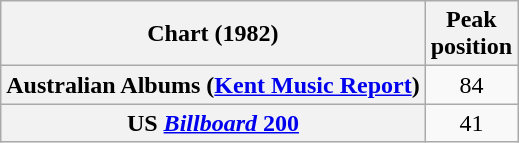<table class="wikitable sortable plainrowheaders">
<tr>
<th scope="col">Chart (1982)</th>
<th scope="col">Peak<br>position</th>
</tr>
<tr>
<th scope="row">Australian Albums (<a href='#'>Kent Music Report</a>)</th>
<td style="text-align:center;">84</td>
</tr>
<tr>
<th scope="row">US <a href='#'><em>Billboard</em> 200</a></th>
<td align="center">41</td>
</tr>
</table>
